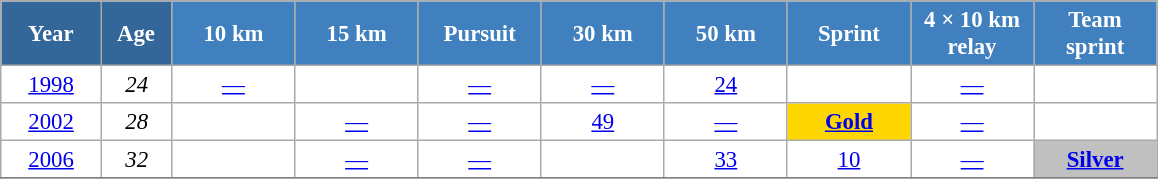<table class="wikitable" style="font-size:95%; text-align:center; border:grey solid 1px; border-collapse:collapse; background:#ffffff;">
<tr>
<th style="background-color:#369; color:white; width:60px;"> Year </th>
<th style="background-color:#369; color:white; width:40px;"> Age </th>
<th style="background-color:#4180be; color:white; width:75px;"> 10 km </th>
<th style="background-color:#4180be; color:white; width:75px;"> 15 km </th>
<th style="background-color:#4180be; color:white; width:75px;"> Pursuit </th>
<th style="background-color:#4180be; color:white; width:75px;"> 30 km </th>
<th style="background-color:#4180be; color:white; width:75px;"> 50 km </th>
<th style="background-color:#4180be; color:white; width:75px;"> Sprint </th>
<th style="background-color:#4180be; color:white; width:75px;"> 4 × 10 km <br> relay </th>
<th style="background-color:#4180be; color:white; width:75px;"> Team <br> sprint </th>
</tr>
<tr>
<td><a href='#'>1998</a></td>
<td><em>24</em></td>
<td><a href='#'>—</a></td>
<td></td>
<td><a href='#'>—</a></td>
<td><a href='#'>—</a></td>
<td><a href='#'>24</a></td>
<td></td>
<td><a href='#'>—</a></td>
<td></td>
</tr>
<tr>
<td><a href='#'>2002</a></td>
<td><em>28</em></td>
<td></td>
<td><a href='#'>—</a></td>
<td><a href='#'>—</a></td>
<td><a href='#'>49</a></td>
<td><a href='#'>—</a></td>
<td style="background:gold;"><a href='#'><strong>Gold</strong></a></td>
<td><a href='#'>—</a></td>
<td></td>
</tr>
<tr>
<td><a href='#'>2006</a></td>
<td><em>32</em></td>
<td></td>
<td><a href='#'>—</a></td>
<td><a href='#'>—</a></td>
<td></td>
<td><a href='#'>33</a></td>
<td><a href='#'>10</a></td>
<td><a href='#'>—</a></td>
<td style="background:silver;"><a href='#'><strong>Silver</strong></a></td>
</tr>
<tr>
</tr>
</table>
